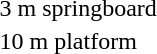<table>
<tr>
<td>3 m springboard</td>
<td></td>
<td></td>
<td></td>
</tr>
<tr>
<td>10 m platform</td>
<td></td>
<td></td>
<td></td>
</tr>
</table>
